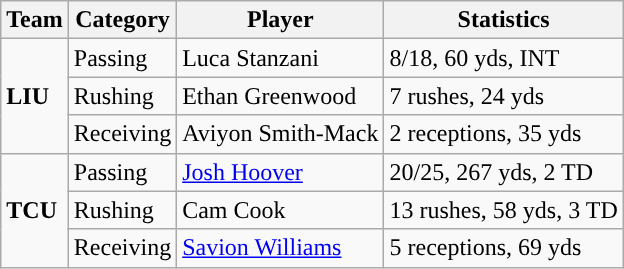<table class="wikitable" style="float: right;">
<tr>
<th>Team</th>
<th>Category</th>
<th>Player</th>
<th>Statistics</th>
</tr>
<tr>
<td rowspan=3><strong>LIU</strong></td>
<td>Passing</td>
<td>Luca Stanzani</td>
<td>8/18, 60 yds, INT</td>
</tr>
<tr>
<td>Rushing</td>
<td>Ethan Greenwood</td>
<td>7 rushes, 24 yds</td>
</tr>
<tr>
<td>Receiving</td>
<td>Aviyon Smith-Mack</td>
<td>2 receptions, 35 yds</td>
</tr>
<tr>
<td rowspan=3><strong>TCU</strong></td>
<td>Passing</td>
<td><a href='#'>Josh Hoover</a></td>
<td>20/25, 267 yds, 2 TD</td>
</tr>
<tr>
<td>Rushing</td>
<td>Cam Cook</td>
<td>13 rushes, 58 yds, 3 TD</td>
</tr>
<tr>
<td>Receiving</td>
<td><a href='#'>Savion Williams</a></td>
<td>5 receptions, 69 yds</td>
</tr>
</table>
